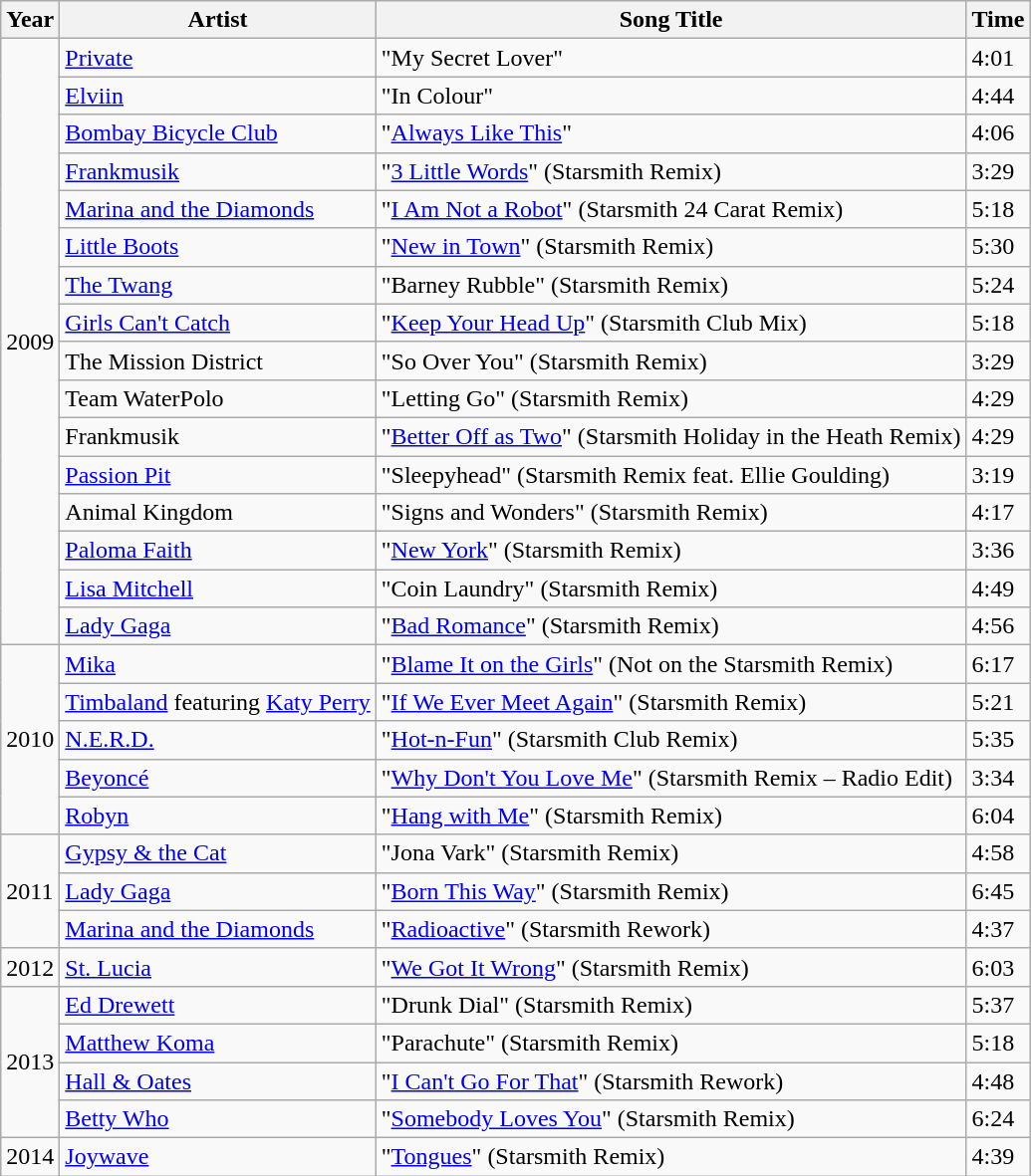<table class="wikitable mw-collapsible mw-collapsed">
<tr>
<th>Year</th>
<th>Artist</th>
<th>Song Title</th>
<th>Time</th>
</tr>
<tr>
<td rowspan="16">2009</td>
<td><a href='#'>Private</a></td>
<td>"My Secret Lover"</td>
<td>4:01</td>
</tr>
<tr>
<td><a href='#'>Elviin</a></td>
<td>"In Colour"</td>
<td>4:44</td>
</tr>
<tr>
<td><a href='#'>Bombay Bicycle Club</a></td>
<td>"<a href='#'>Always Like This</a>"</td>
<td>4:06</td>
</tr>
<tr>
<td><a href='#'>Frankmusik</a></td>
<td>"<a href='#'>3 Little Words</a>" (Starsmith Remix)</td>
<td>3:29</td>
</tr>
<tr>
<td><a href='#'>Marina and the Diamonds</a></td>
<td>"<a href='#'>I Am Not a Robot</a>" (Starsmith 24 Carat Remix)</td>
<td>5:18</td>
</tr>
<tr>
<td><a href='#'>Little Boots</a></td>
<td>"<a href='#'>New in Town</a>" (Starsmith Remix)</td>
<td>5:30</td>
</tr>
<tr>
<td><a href='#'>The Twang</a></td>
<td>"Barney Rubble" (Starsmith Remix)</td>
<td>5:24</td>
</tr>
<tr>
<td><a href='#'>Girls Can't Catch</a></td>
<td>"<a href='#'>Keep Your Head Up</a>" (Starsmith Club Mix)</td>
<td>5:18</td>
</tr>
<tr>
<td>The Mission District</td>
<td>"So Over You" (Starsmith Remix)</td>
<td>3:29</td>
</tr>
<tr>
<td>Team WaterPolo</td>
<td>"Letting Go" (Starsmith Remix)</td>
<td>4:29</td>
</tr>
<tr>
<td>Frankmusik</td>
<td>"<a href='#'>Better Off as Two</a>" (Starsmith Holiday in the Heath Remix)</td>
<td>4:29</td>
</tr>
<tr>
<td><a href='#'>Passion Pit</a></td>
<td>"Sleepyhead" (Starsmith Remix feat. Ellie Goulding)</td>
<td>3:19</td>
</tr>
<tr>
<td>Animal Kingdom</td>
<td>"Signs and Wonders" (Starsmith Remix)</td>
<td>4:17</td>
</tr>
<tr>
<td><a href='#'>Paloma Faith</a></td>
<td>"<a href='#'>New York</a>" (Starsmith Remix)</td>
<td>3:36</td>
</tr>
<tr>
<td><a href='#'>Lisa Mitchell</a></td>
<td>"Coin Laundry" (Starsmith Remix)</td>
<td>4:49</td>
</tr>
<tr>
<td><a href='#'>Lady Gaga</a></td>
<td>"<a href='#'>Bad Romance</a>" (Starsmith Remix)</td>
<td>4:56</td>
</tr>
<tr>
<td rowspan="5">2010</td>
<td><a href='#'>Mika</a></td>
<td>"<a href='#'>Blame It on the Girls</a>" (Not on the Starsmith Remix)</td>
<td>6:17</td>
</tr>
<tr>
<td><a href='#'>Timbaland</a> featuring <a href='#'>Katy Perry</a></td>
<td>"<a href='#'>If We Ever Meet Again</a>" (Starsmith Remix)</td>
<td>5:21</td>
</tr>
<tr>
<td><a href='#'>N.E.R.D.</a></td>
<td>"<a href='#'>Hot-n-Fun</a>" (Starsmith Club Remix)</td>
<td>5:35</td>
</tr>
<tr>
<td><a href='#'>Beyoncé</a></td>
<td>"<a href='#'>Why Don't You Love Me</a>" (Starsmith Remix – Radio Edit)</td>
<td>3:34</td>
</tr>
<tr>
<td><a href='#'>Robyn</a></td>
<td>"<a href='#'>Hang with Me</a>" (Starsmith Remix)</td>
<td>6:04</td>
</tr>
<tr>
<td rowspan="3">2011</td>
<td><a href='#'>Gypsy & the Cat</a></td>
<td>"Jona Vark" (Starsmith Remix)</td>
<td>4:58</td>
</tr>
<tr>
<td><a href='#'>Lady Gaga</a></td>
<td>"<a href='#'>Born This Way</a>" (Starsmith Remix)</td>
<td>6:45</td>
</tr>
<tr>
<td><a href='#'>Marina and the Diamonds</a></td>
<td>"<a href='#'>Radioactive</a>" (Starsmith Rework)</td>
<td>4:37</td>
</tr>
<tr>
<td>2012</td>
<td><a href='#'>St. Lucia</a></td>
<td>"<a href='#'>We Got It Wrong</a>" (Starsmith Remix)</td>
<td>6:03</td>
</tr>
<tr>
<td rowspan="4">2013</td>
<td><a href='#'>Ed Drewett</a></td>
<td>"Drunk Dial" (Starsmith Remix)</td>
<td>5:37</td>
</tr>
<tr>
<td><a href='#'>Matthew Koma</a></td>
<td>"Parachute" (Starsmith Remix)</td>
<td>5:18</td>
</tr>
<tr>
<td><a href='#'>Hall & Oates</a></td>
<td>"<a href='#'>I Can't Go For That</a>" (Starsmith Rework)</td>
<td>4:48</td>
</tr>
<tr>
<td><a href='#'>Betty Who</a></td>
<td>"<a href='#'>Somebody Loves You</a>" (Starsmith Remix)</td>
<td>6:24</td>
</tr>
<tr>
<td>2014</td>
<td><a href='#'>Joywave</a></td>
<td>"<a href='#'>Tongues</a>" (Starsmith Remix)</td>
<td>4:39</td>
</tr>
</table>
